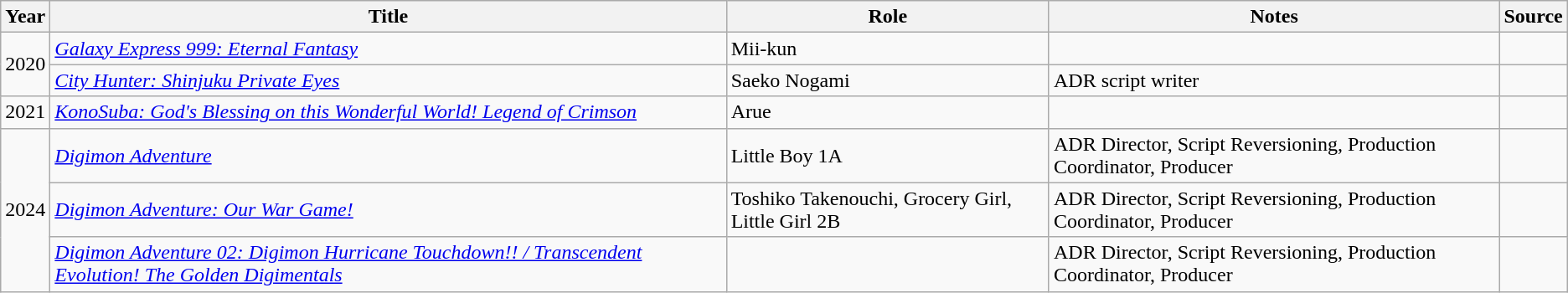<table class="wikitable sortable plainrowheaders">
<tr>
<th>Year</th>
<th>Title</th>
<th>Role</th>
<th class="unsortable">Notes</th>
<th class="unsortable">Source</th>
</tr>
<tr>
<td rowspan="2">2020</td>
<td><em><a href='#'>Galaxy Express 999: Eternal Fantasy</a></em></td>
<td>Mii-kun</td>
<td></td>
<td></td>
</tr>
<tr>
<td><em><a href='#'>City Hunter: Shinjuku Private Eyes</a></em></td>
<td>Saeko Nogami</td>
<td>ADR script writer</td>
<td></td>
</tr>
<tr>
<td>2021</td>
<td><em><a href='#'>KonoSuba: God's Blessing on this Wonderful World! Legend of Crimson</a></em></td>
<td>Arue</td>
<td></td>
<td></td>
</tr>
<tr>
<td rowspan="3">2024</td>
<td><em><a href='#'>Digimon Adventure</a></em></td>
<td>Little Boy 1A</td>
<td>ADR Director, Script Reversioning, Production Coordinator, Producer</td>
<td></td>
</tr>
<tr>
<td><em><a href='#'>Digimon Adventure: Our War Game!</a></em></td>
<td>Toshiko Takenouchi, Grocery Girl, Little Girl 2B</td>
<td>ADR Director, Script Reversioning, Production Coordinator, Producer</td>
<td></td>
</tr>
<tr>
<td><em><a href='#'>Digimon Adventure 02: Digimon Hurricane Touchdown!! / Transcendent Evolution! The Golden Digimentals</a></em></td>
<td></td>
<td>ADR Director, Script Reversioning, Production Coordinator, Producer</td>
<td></td>
</tr>
</table>
